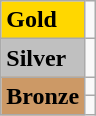<table class="wikitable">
<tr>
<td bgcolor="gold"><strong>Gold</strong></td>
<td></td>
</tr>
<tr>
<td bgcolor="silver"><strong>Silver</strong></td>
<td></td>
</tr>
<tr>
<td rowspan="2" bgcolor="#cc9966"><strong>Bronze</strong></td>
<td></td>
</tr>
<tr>
<td></td>
</tr>
</table>
